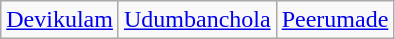<table class="wikitable">
<tr>
<td><a href='#'>Devikulam</a></td>
<td><a href='#'>Udumbanchola</a></td>
<td><a href='#'>Peerumade</a></td>
</tr>
</table>
